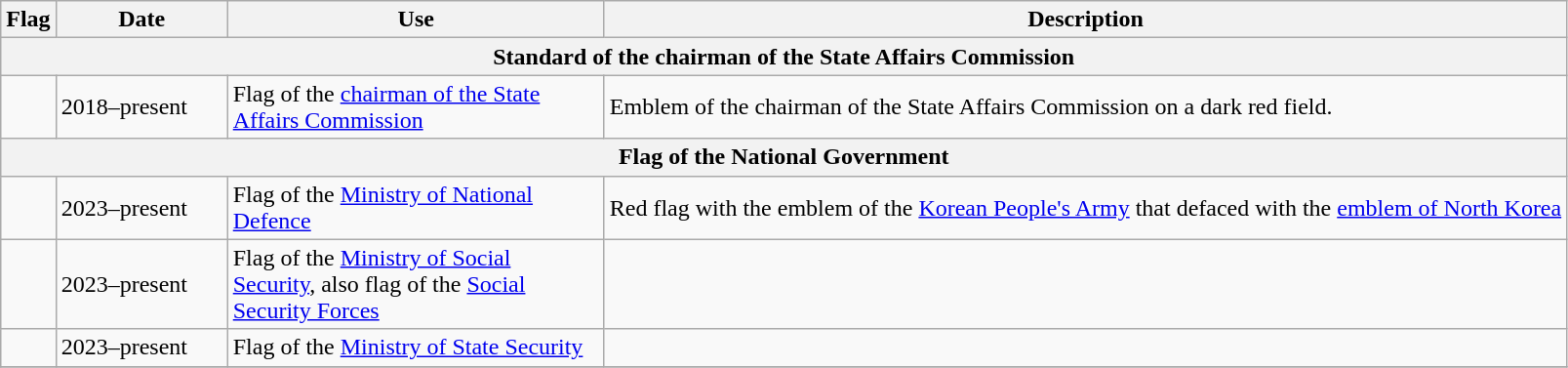<table class="wikitable">
<tr>
<th>Flag</th>
<th width="110px">Date</th>
<th style="width:250px">Use</th>
<th style="min-width:250px">Description</th>
</tr>
<tr>
<th colspan="4">Standard of the chairman of the State Affairs Commission</th>
</tr>
<tr>
<td></td>
<td>2018–present</td>
<td>Flag of the <a href='#'>chairman of the State Affairs Commission</a></td>
<td>Emblem of the chairman of the State Affairs Commission on a dark red field.</td>
</tr>
<tr>
<th colspan="4">Flag of the National Government</th>
</tr>
<tr>
<td></td>
<td>2023–present</td>
<td>Flag of the <a href='#'>Ministry of National Defence</a></td>
<td>Red flag with the emblem of the <a href='#'>Korean People's Army</a> that defaced with the <a href='#'>emblem of North Korea</a></td>
</tr>
<tr>
<td></td>
<td>2023–present</td>
<td>Flag of the <a href='#'>Ministry of Social Security</a>, also flag of the <a href='#'>Social Security Forces</a></td>
<td></td>
</tr>
<tr>
<td></td>
<td>2023–present</td>
<td>Flag of the <a href='#'>Ministry of State Security</a></td>
<td></td>
</tr>
<tr>
</tr>
</table>
